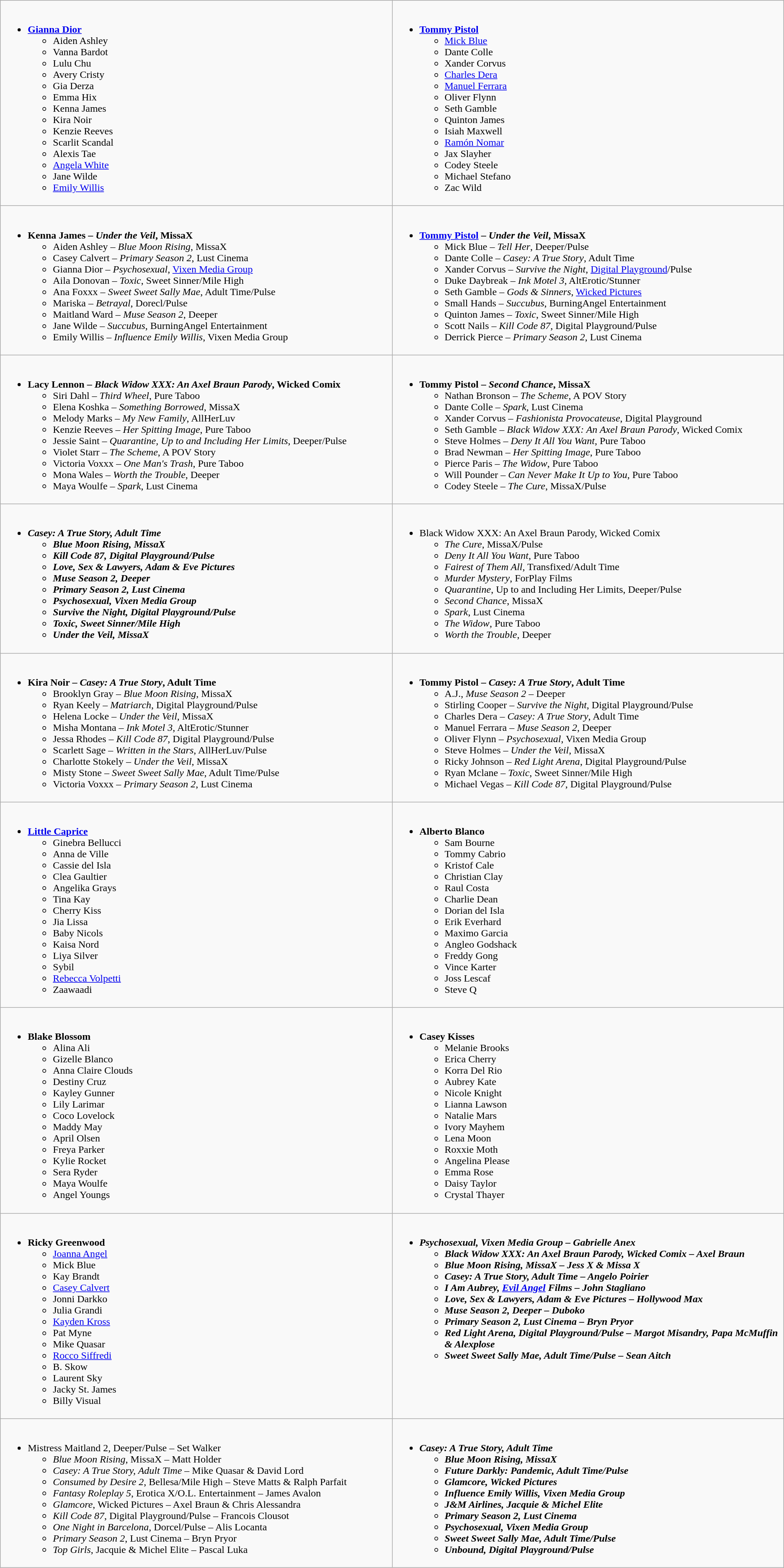<table class="wikitable" role="presentation">
<tr>
<td style="vertical-align:top; width:50%;"><br><ul><li><strong><a href='#'>Gianna Dior</a></strong><ul><li>Aiden Ashley</li><li>Vanna Bardot</li><li>Lulu Chu</li><li>Avery Cristy</li><li>Gia Derza</li><li>Emma Hix</li><li>Kenna James</li><li>Kira Noir</li><li>Kenzie Reeves</li><li>Scarlit Scandal</li><li>Alexis Tae</li><li><a href='#'>Angela White</a></li><li>Jane Wilde</li><li><a href='#'>Emily Willis</a></li></ul></li></ul></td>
<td style="vertical-align:top; width:50%;"><br><ul><li><strong><a href='#'>Tommy Pistol</a></strong><ul><li><a href='#'>Mick Blue</a></li><li>Dante Colle</li><li>Xander Corvus</li><li><a href='#'>Charles Dera</a></li><li><a href='#'>Manuel Ferrara</a></li><li>Oliver Flynn</li><li>Seth Gamble</li><li>Quinton James</li><li>Isiah Maxwell</li><li><a href='#'>Ramón Nomar</a></li><li>Jax Slayher</li><li>Codey Steele</li><li>Michael Stefano</li><li>Zac Wild</li></ul></li></ul></td>
</tr>
<tr>
<td style="vertical-align:top; width:50%;"><br><ul><li><strong>Kenna James – <em>Under the Veil</em>, MissaX</strong><ul><li>Aiden Ashley – <em>Blue Moon Rising</em>, MissaX</li><li>Casey Calvert – <em>Primary Season 2</em>, Lust Cinema</li><li>Gianna Dior – <em>Psychosexual</em>, <a href='#'>Vixen Media Group</a></li><li>Aila Donovan – <em>Toxic</em>, Sweet Sinner/Mile High</li><li>Ana Foxxx – <em>Sweet Sweet Sally Mae</em>, Adult Time/Pulse</li><li>Mariska – <em>Betrayal</em>, Dorecl/Pulse</li><li>Maitland Ward – <em>Muse Season 2</em>, Deeper</li><li>Jane Wilde – <em>Succubus</em>, BurningAngel Entertainment</li><li>Emily Willis – <em>Influence Emily Willis</em>, Vixen Media Group</li></ul></li></ul></td>
<td style="vertical-align:top; width:50%;"><br><ul><li><strong><a href='#'>Tommy Pistol</a> – <em>Under the Veil</em>, MissaX</strong><ul><li>Mick Blue – <em>Tell Her</em>, Deeper/Pulse</li><li>Dante Colle – <em>Casey: A True Story</em>, Adult Time</li><li>Xander Corvus – <em>Survive the Night</em>, <a href='#'>Digital Playground</a>/Pulse</li><li>Duke Daybreak – <em>Ink Motel 3</em>, AltErotic/Stunner</li><li>Seth Gamble – <em>Gods & Sinners</em>, <a href='#'>Wicked Pictures</a></li><li>Small Hands – <em>Succubus</em>, BurningAngel Entertainment</li><li>Quinton James – <em>Toxic</em>, Sweet Sinner/Mile High</li><li>Scott Nails – <em>Kill Code 87</em>, Digital Playground/Pulse</li><li>Derrick Pierce – <em>Primary Season 2</em>, Lust Cinema</li></ul></li></ul></td>
</tr>
<tr>
<td style="vertical-align:top; width:50%;"><br><ul><li><strong>Lacy Lennon – <em>Black Widow XXX: An Axel Braun Parody</em>, Wicked Comix</strong><ul><li>Siri Dahl – <em>Third Wheel</em>, Pure Taboo</li><li>Elena Koshka – <em>Something Borrowed</em>, MissaX</li><li>Melody Marks – <em>My New Family</em>, AllHerLuv</li><li>Kenzie Reeves – <em>Her Spitting Image</em>, Pure Taboo</li><li>Jessie Saint – <em>Quarantine, Up to and Including Her Limits</em>, Deeper/Pulse</li><li>Violet Starr – <em>The Scheme</em>, A POV Story</li><li>Victoria Voxxx – <em>One Man's Trash</em>, Pure Taboo</li><li>Mona Wales – <em>Worth the Trouble</em>, Deeper</li><li>Maya Woulfe – <em>Spark</em>, Lust Cinema</li></ul></li></ul></td>
<td style="vertical-align:top; width:50%;"><br><ul><li><strong>Tommy Pistol – <em>Second Chance</em>, MissaX</strong><ul><li>Nathan Bronson – <em>The Scheme</em>, A POV Story</li><li>Dante Colle – <em>Spark</em>, Lust Cinema</li><li>Xander Corvus – <em>Fashionista Provocateuse</em>, Digital Playground</li><li>Seth Gamble – <em>Black Widow XXX: An Axel Braun Parody</em>, Wicked Comix</li><li>Steve Holmes – <em>Deny It All You Want</em>, Pure Taboo</li><li>Brad Newman – <em>Her Spitting Image</em>, Pure Taboo</li><li>Pierce Paris – <em>The Widow</em>, Pure Taboo</li><li>Will Pounder – <em>Can Never Make It Up to You</em>, Pure Taboo</li><li>Codey Steele – <em>The Cure</em>, MissaX/Pulse</li></ul></li></ul></td>
</tr>
<tr>
<td style="vertical-align:top; width:50%;"><br><ul><li><strong><em>Casey: A True Story<em>, Adult Time<strong><ul><li></em>Blue Moon Rising<em>, MissaX</li><li></em>Kill Code 87<em>, Digital Playground/Pulse</li><li></em>Love, Sex & Lawyers<em>, Adam & Eve Pictures</li><li></em>Muse Season 2<em>, Deeper</li><li></em>Primary Season 2<em>, Lust Cinema</li><li></em>Psychosexual<em>, Vixen Media Group</li><li></em>Survive the Night<em>, Digital Playground/Pulse</li><li></em>Toxic<em>, Sweet Sinner/Mile High</li><li></em>Under the Veil<em>, MissaX</li></ul></li></ul></td>
<td style="vertical-align:top; width:50%;"><br><ul><li></em></strong>Black Widow XXX: An Axel Braun Parody</em>, Wicked Comix</strong><ul><li><em>The Cure</em>, MissaX/Pulse</li><li><em>Deny It All You Want</em>, Pure Taboo</li><li><em>Fairest of Them All</em>, Transfixed/Adult Time</li><li><em>Murder Mystery</em>, ForPlay Films</li><li><em>Quarantine</em>, Up to and Including Her Limits, Deeper/Pulse</li><li><em>Second Chance</em>, MissaX</li><li><em>Spark</em>, Lust Cinema</li><li><em>The Widow</em>, Pure Taboo</li><li><em>Worth the Trouble</em>, Deeper</li></ul></li></ul></td>
</tr>
<tr>
<td style="vertical-align:top; width:50%;"><br><ul><li><strong>Kira Noir – <em>Casey: A True Story</em>, Adult Time</strong><ul><li>Brooklyn Gray – <em>Blue Moon Rising</em>, MissaX</li><li>Ryan Keely – <em>Matriarch</em>, Digital Playground/Pulse</li><li>Helena Locke – <em>Under the Veil</em>, MissaX</li><li>Misha Montana – <em>Ink Motel 3</em>, AltErotic/Stunner</li><li>Jessa Rhodes – <em>Kill Code 87</em>, Digital Playground/Pulse</li><li>Scarlett Sage – <em>Written in the Stars</em>, AllHerLuv/Pulse</li><li>Charlotte Stokely – <em>Under the Veil</em>, MissaX</li><li>Misty Stone – <em>Sweet Sweet Sally Mae</em>, Adult Time/Pulse</li><li>Victoria Voxxx – <em>Primary Season 2</em>, Lust Cinema</li></ul></li></ul></td>
<td style="vertical-align:top; width:50%;"><br><ul><li><strong>Tommy Pistol – <em>Casey: A True Story</em>, Adult Time</strong><ul><li>A.J., <em>Muse Season 2</em> – Deeper</li><li>Stirling Cooper – <em>Survive the Night</em>, Digital Playground/Pulse</li><li>Charles Dera – <em>Casey: A True Story</em>, Adult Time</li><li>Manuel Ferrara – <em>Muse Season 2</em>, Deeper</li><li>Oliver Flynn – <em>Psychosexual</em>, Vixen Media Group</li><li>Steve Holmes – <em>Under the Veil</em>, MissaX</li><li>Ricky Johnson – <em>Red Light Arena</em>, Digital Playground/Pulse</li><li>Ryan Mclane – <em>Toxic</em>, Sweet Sinner/Mile High</li><li>Michael Vegas – <em>Kill Code 87</em>, Digital Playground/Pulse</li></ul></li></ul></td>
</tr>
<tr>
<td style="vertical-align:top; width:50%;"><br><ul><li><strong><a href='#'>Little Caprice</a></strong><ul><li>Ginebra Bellucci</li><li>Anna de Ville</li><li>Cassie del Isla</li><li>Clea Gaultier</li><li>Angelika Grays</li><li>Tina Kay</li><li>Cherry Kiss</li><li>Jia Lissa</li><li>Baby Nicols</li><li>Kaisa Nord</li><li>Liya Silver</li><li>Sybil</li><li><a href='#'>Rebecca Volpetti</a></li><li>Zaawaadi</li></ul></li></ul></td>
<td style="vertical-align:top; width:50%;"><br><ul><li><strong>Alberto Blanco</strong><ul><li>Sam Bourne</li><li>Tommy Cabrio</li><li>Kristof Cale</li><li>Christian Clay</li><li>Raul Costa</li><li>Charlie Dean</li><li>Dorian del Isla</li><li>Erik Everhard</li><li>Maximo Garcia</li><li>Angleo Godshack</li><li>Freddy Gong</li><li>Vince Karter</li><li>Joss Lescaf</li><li>Steve Q</li></ul></li></ul></td>
</tr>
<tr>
<td style="vertical-align:top; width:50%;"><br><ul><li><strong>Blake Blossom</strong><ul><li>Alina Ali</li><li>Gizelle Blanco</li><li>Anna Claire Clouds</li><li>Destiny Cruz</li><li>Kayley Gunner</li><li>Lily Larimar</li><li>Coco Lovelock</li><li>Maddy May</li><li>April Olsen</li><li>Freya Parker</li><li>Kylie Rocket</li><li>Sera Ryder</li><li>Maya Woulfe</li><li>Angel Youngs</li></ul></li></ul></td>
<td style="vertical-align:top; width:50%;"><br><ul><li><strong>Casey Kisses</strong><ul><li>Melanie Brooks</li><li>Erica Cherry</li><li>Korra Del Rio</li><li>Aubrey Kate</li><li>Nicole Knight</li><li>Lianna Lawson</li><li>Natalie Mars</li><li>Ivory Mayhem</li><li>Lena Moon</li><li>Roxxie Moth</li><li>Angelina Please</li><li>Emma Rose</li><li>Daisy Taylor</li><li>Crystal Thayer</li></ul></li></ul></td>
</tr>
<tr>
<td style="vertical-align:top; width:50%;"><br><ul><li><strong>Ricky Greenwood</strong><ul><li><a href='#'>Joanna Angel</a></li><li>Mick Blue</li><li>Kay Brandt</li><li><a href='#'>Casey Calvert</a></li><li>Jonni Darkko</li><li>Julia Grandi</li><li><a href='#'>Kayden Kross</a></li><li>Pat Myne</li><li>Mike Quasar</li><li><a href='#'>Rocco Siffredi</a></li><li>B. Skow</li><li>Laurent Sky</li><li>Jacky St. James</li><li>Billy Visual</li></ul></li></ul></td>
<td style="vertical-align:top; width:50%;"><br><ul><li><strong><em>Psychosexual<em>, Vixen Media Group – Gabrielle Anex<strong><ul><li></em>Black Widow XXX: An Axel Braun Parody<em>, Wicked Comix – Axel Braun</li><li></em>Blue Moon Rising<em>, MissaX – Jess X & Missa X</li><li></em>Casey: A True Story<em>, Adult Time – Angelo Poirier</li><li></em>I Am Aubrey<em>, <a href='#'>Evil Angel</a> Films – John Stagliano</li><li></em>Love, Sex & Lawyers<em>, Adam & Eve Pictures – Hollywood Max</li><li></em>Muse Season 2<em>, Deeper – Duboko</li><li></em>Primary Season 2<em>, Lust Cinema – Bryn Pryor</li><li></em>Red Light Arena<em>, Digital Playground/Pulse – Margot Misandry, Papa McMuffin & Alexplose</li><li></em>Sweet Sweet Sally Mae<em>, Adult Time/Pulse – Sean Aitch</li></ul></li></ul></td>
</tr>
<tr>
<td style="vertical-align:top; width:50%;"><br><ul><li></em></strong>Mistress Maitland 2</em>, Deeper/Pulse – Set Walker</strong><ul><li><em>Blue Moon Rising</em>, MissaX – Matt Holder</li><li><em>Casey: A True Story, Adult Time</em> – Mike Quasar & David Lord</li><li><em>Consumed by Desire 2</em>, Bellesa/Mile High – Steve Matts & Ralph Parfait</li><li><em>Fantasy Roleplay 5</em>, Erotica X/O.L. Entertainment – James Avalon</li><li><em>Glamcore</em>, Wicked Pictures – Axel Braun & Chris Alessandra</li><li><em>Kill Code 87</em>, Digital Playground/Pulse – Francois Clousot</li><li><em>One Night in Barcelona</em>, Dorcel/Pulse – Alis Locanta</li><li><em>Primary Season 2</em>, Lust Cinema – Bryn Pryor</li><li><em>Top Girls</em>, Jacquie & Michel Elite – Pascal Luka</li></ul></li></ul></td>
<td style="vertical-align:top; width:50%;"><br><ul><li><strong><em>Casey: A True Story<em>, Adult Time<strong><ul><li></em>Blue Moon Rising<em>, MissaX</li><li></em>Future Darkly: Pandemic<em>, Adult Time/Pulse</li><li></em>Glamcore<em>, Wicked Pictures</li><li></em>Influence Emily Willis<em>, Vixen Media Group</li><li></em>J&M Airlines<em>, Jacquie & Michel Elite</li><li></em>Primary Season 2<em>, Lust Cinema</li><li></em>Psychosexual<em>, Vixen Media Group</li><li></em>Sweet Sweet Sally Mae<em>, Adult Time/Pulse</li><li></em>Unbound<em>, Digital Playground/Pulse</li></ul></li></ul></td>
</tr>
</table>
